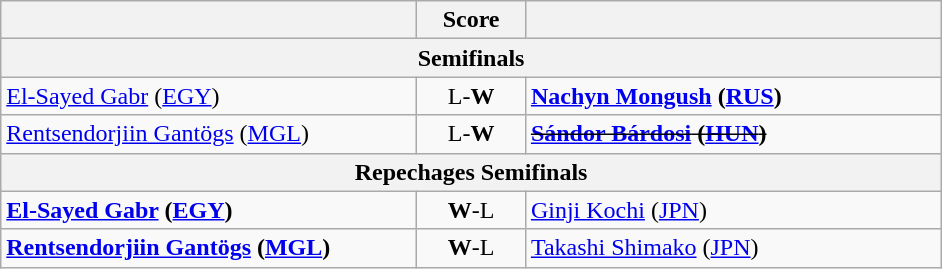<table class="wikitable" style="text-align: left; ">
<tr>
<th align="right" width="270"></th>
<th width="65">Score</th>
<th align="left" width="270"></th>
</tr>
<tr>
<th colspan=3>Semifinals</th>
</tr>
<tr>
<td> <a href='#'>El-Sayed Gabr</a> (<a href='#'>EGY</a>)</td>
<td align="center">L-<strong>W</strong></td>
<td><strong> <a href='#'>Nachyn Mongush</a> (<a href='#'>RUS</a>) </strong></td>
</tr>
<tr>
<td> <a href='#'>Rentsendorjiin Gantögs</a> (<a href='#'>MGL</a>)</td>
<td align="center">L-<strong>W</strong></td>
<td><strong><s> <a href='#'>Sándor Bárdosi</a> (<a href='#'>HUN</a>)</s></strong></td>
</tr>
<tr>
<th colspan=3>Repechages Semifinals</th>
</tr>
<tr>
<td><strong> <a href='#'>El-Sayed Gabr</a> (<a href='#'>EGY</a>)</strong></td>
<td align="center"><strong>W</strong>-L</td>
<td> <a href='#'>Ginji Kochi</a> (<a href='#'>JPN</a>)</td>
</tr>
<tr>
<td><strong> <a href='#'>Rentsendorjiin Gantögs</a> (<a href='#'>MGL</a>)</strong></td>
<td align="center"><strong>W</strong>-L</td>
<td> <a href='#'>Takashi Shimako</a> (<a href='#'>JPN</a>)</td>
</tr>
</table>
